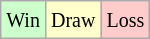<table class="wikitable">
<tr>
<td style="background-color: #CCFFCC;"><small>Win</small></td>
<td style="background-color: #FFFFCC;"><small>Draw</small></td>
<td style="background-color: #FFCCCC;"><small>Loss</small></td>
</tr>
</table>
